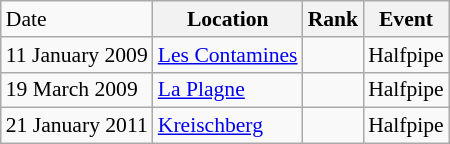<table class="wikitable sortable" style="font-size:90%" style="text-align:center">
<tr>
<td>Date</td>
<th>Location</th>
<th>Rank</th>
<th>Event</th>
</tr>
<tr>
<td>11 January 2009</td>
<td><a href='#'>Les Contamines</a></td>
<td></td>
<td>Halfpipe</td>
</tr>
<tr>
<td>19 March 2009</td>
<td><a href='#'>La Plagne</a></td>
<td></td>
<td>Halfpipe</td>
</tr>
<tr>
<td>21 January 2011</td>
<td><a href='#'>Kreischberg</a></td>
<td></td>
<td>Halfpipe</td>
</tr>
</table>
